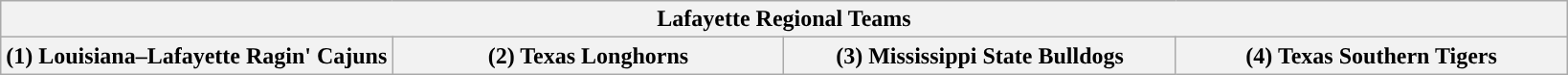<table class="wikitable">
<tr>
<th colspan=4>Lafayette Regional Teams</th>
</tr>
<tr>
<th style="width: 25%; ">(1) Louisiana–Lafayette Ragin' Cajuns</th>
<th style="width: 25%; ">(2) Texas Longhorns</th>
<th style="width: 25%; ">(3) Mississippi State Bulldogs</th>
<th style="width: 25%; ">(4) Texas Southern Tigers</th>
</tr>
</table>
